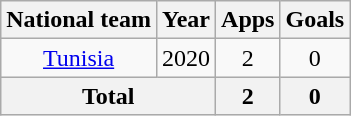<table class="wikitable" style="text-align:center">
<tr>
<th>National team</th>
<th>Year</th>
<th>Apps</th>
<th>Goals</th>
</tr>
<tr>
<td colspan="1"><a href='#'>Tunisia</a></td>
<td>2020</td>
<td>2</td>
<td>0</td>
</tr>
<tr>
<th colspan="2">Total</th>
<th>2</th>
<th>0</th>
</tr>
</table>
